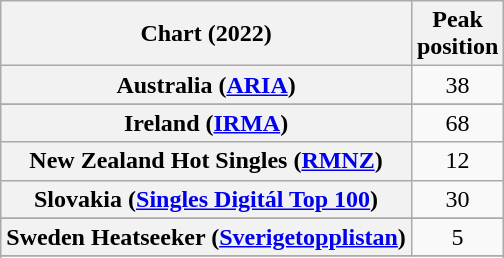<table class="wikitable sortable plainrowheaders" style="text-align:center">
<tr>
<th scope="col">Chart (2022)</th>
<th scope="col">Peak<br>position</th>
</tr>
<tr>
<th scope="row">Australia (<a href='#'>ARIA</a>)</th>
<td>38</td>
</tr>
<tr>
</tr>
<tr>
</tr>
<tr>
</tr>
<tr>
</tr>
<tr>
</tr>
<tr>
<th scope="row">Ireland (<a href='#'>IRMA</a>)</th>
<td>68</td>
</tr>
<tr>
<th scope="row">New Zealand Hot Singles (<a href='#'>RMNZ</a>)</th>
<td>12</td>
</tr>
<tr>
<th scope="row">Slovakia (<a href='#'>Singles Digitál Top 100</a>)</th>
<td>30</td>
</tr>
<tr>
</tr>
<tr>
<th scope="row">Sweden Heatseeker (<a href='#'>Sverigetopplistan</a>)</th>
<td>5</td>
</tr>
<tr>
</tr>
<tr>
</tr>
<tr>
</tr>
</table>
